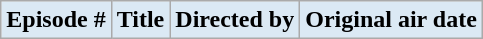<table class="wikitable plainrowheaders" >
<tr>
<th style="background:#dbe9f4; color:#000; text-align:center;">Episode #</th>
<th ! style="background:#dbe9f4; color:#000; text-align:center;">Title</th>
<th ! style="background:#dbe9f4; color:#000; text-align:center;">Directed by</th>
<th ! style="background:#dbe9f4; color:#000; text-align:center;">Original air date<br>




</th>
</tr>
</table>
